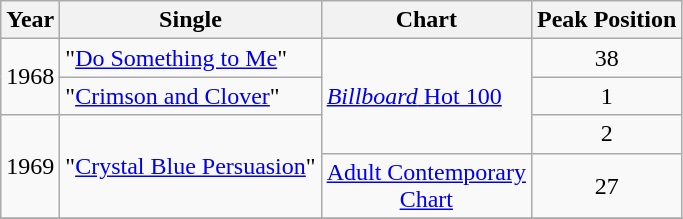<table class="wikitable">
<tr>
<th>Year</th>
<th>Single</th>
<th>Chart</th>
<th>Peak Position</th>
</tr>
<tr>
<td rowspan="2">1968</td>
<td rowspan="1">"<a href='#'>Do Something to Me</a>"</td>
<td rowspan="3"><a href='#'><em>Billboard</em> Hot 100</a></td>
<td align="center">38</td>
</tr>
<tr>
<td rowspan="1">"<a href='#'>Crimson and Clover</a>"</td>
<td align="center">1</td>
</tr>
<tr>
<td rowspan="2">1969</td>
<td rowspan="2">"<a href='#'>Crystal Blue Persuasion</a>"</td>
<td align="center">2</td>
</tr>
<tr>
<td align="center"><a href='#'>Adult Contemporary<br>Chart</a></td>
<td align="center">27</td>
</tr>
<tr>
</tr>
</table>
